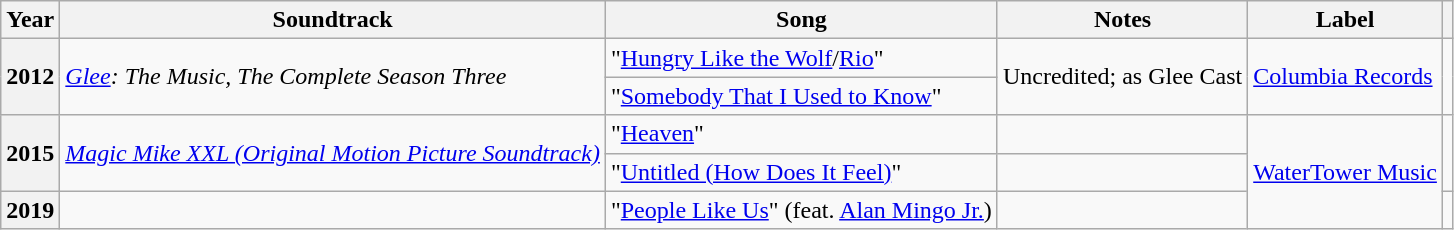<table class="wikitable plainrowheaders sortable">
<tr>
<th scope="col">Year</th>
<th scope="col">Soundtrack</th>
<th scope="col">Song</th>
<th scope="col">Notes</th>
<th scope="col">Label</th>
<th scope="col" class="unsortable"></th>
</tr>
<tr>
<th scope="row" style="text-align:center;" rowspan="2">2012</th>
<td rowspan="2"><em><a href='#'>Glee</a>: The Music, The Complete Season Three</em></td>
<td>"<a href='#'>Hungry Like the Wolf</a>/<a href='#'>Rio</a>"</td>
<td rowspan="2">Uncredited; as Glee Cast </td>
<td rowspan="2"><a href='#'>Columbia Records</a></td>
<td style="text-align:center;" rowspan="2"></td>
</tr>
<tr>
<td>"<a href='#'>Somebody That I Used to Know</a>"</td>
</tr>
<tr>
<th scope="row" style="text-align:center;" rowspan="2">2015</th>
<td rowspan="2"><em><a href='#'>Magic Mike XXL (Original Motion Picture Soundtrack)</a></em></td>
<td>"<a href='#'>Heaven</a>"</td>
<td></td>
<td rowspan="3"><a href='#'>WaterTower Music</a></td>
<td style="text-align:center;" rowspan="2"></td>
</tr>
<tr>
<td>"<a href='#'>Untitled (How Does It Feel)</a>"</td>
</tr>
<tr>
<th scope="row" style="text-align:center;">2019</th>
<td></td>
<td>"<a href='#'>People Like Us</a>" (feat. <a href='#'>Alan Mingo Jr.</a>)</td>
<td></td>
<td style="text-align:center;"></td>
</tr>
</table>
